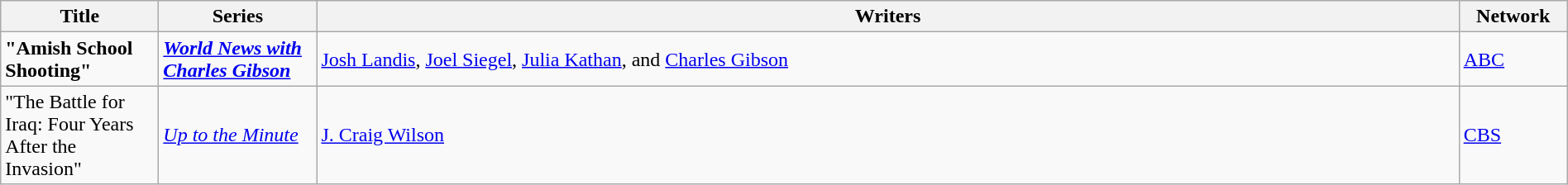<table class="wikitable" style="width:100%;">
<tr>
<th style="width:120px;">Title</th>
<th style="width:120px;">Series</th>
<th>Writers</th>
<th style="width:80px;">Network</th>
</tr>
<tr>
<td><strong> "Amish School Shooting" </strong></td>
<td><strong> <em><a href='#'>World News with Charles Gibson</a></em> </strong></td>
<td><a href='#'>Josh Landis</a>, <a href='#'>Joel Siegel</a>, <a href='#'>Julia Kathan</a>, and <a href='#'>Charles Gibson</a></td>
<td><a href='#'>ABC</a></td>
</tr>
<tr>
<td>"The Battle for Iraq: Four Years After the Invasion"</td>
<td><em><a href='#'>Up to the Minute</a></em></td>
<td><a href='#'>J. Craig Wilson</a></td>
<td><a href='#'>CBS</a></td>
</tr>
</table>
